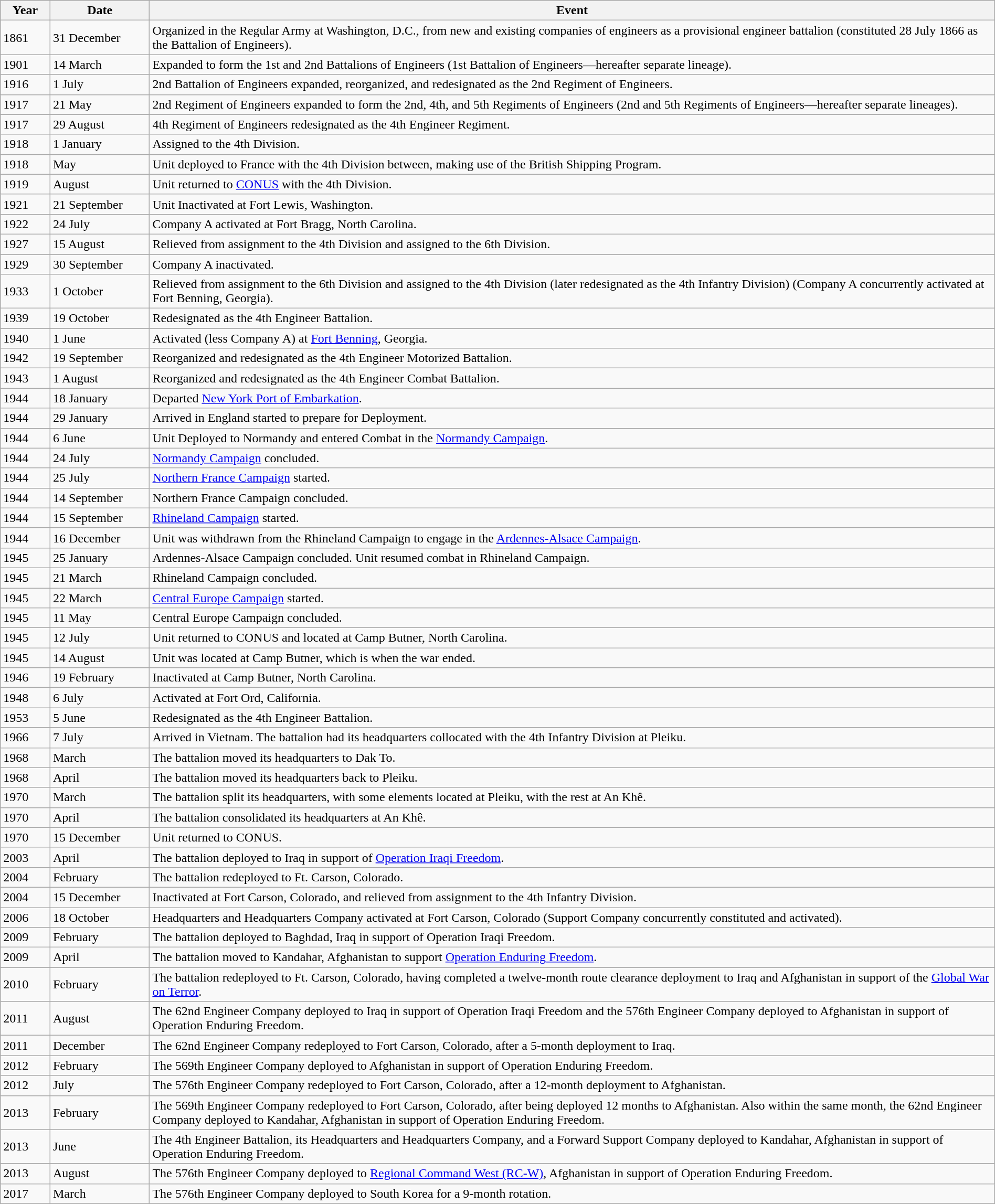<table class="wikitable" style="width:100%;">
<tr>
<th style="width:5%">Year</th>
<th style="width:10%">Date</th>
<th>Event</th>
</tr>
<tr>
<td>1861</td>
<td>31 December</td>
<td>Organized in the Regular Army at Washington, D.C., from new and existing companies of engineers as a provisional engineer battalion (constituted 28 July 1866 as the Battalion of Engineers).</td>
</tr>
<tr>
<td>1901</td>
<td>14 March</td>
<td>Expanded to form the 1st and 2nd Battalions of Engineers (1st Battalion of Engineers—hereafter separate lineage).</td>
</tr>
<tr>
<td>1916</td>
<td>1 July</td>
<td>2nd Battalion of Engineers expanded, reorganized, and redesignated as the 2nd Regiment of Engineers.</td>
</tr>
<tr>
<td>1917</td>
<td>21 May</td>
<td>2nd Regiment of Engineers expanded to form the 2nd, 4th, and 5th Regiments of Engineers (2nd and 5th Regiments of Engineers—hereafter separate lineages).</td>
</tr>
<tr>
<td>1917</td>
<td>29 August</td>
<td>4th Regiment of Engineers redesignated as the 4th Engineer Regiment.</td>
</tr>
<tr>
<td>1918</td>
<td>1 January</td>
<td>Assigned to the 4th Division.</td>
</tr>
<tr>
<td>1918</td>
<td>May</td>
<td>Unit deployed to France with the 4th Division between, making use of the British Shipping Program.</td>
</tr>
<tr>
<td>1919</td>
<td>August</td>
<td>Unit returned to <a href='#'>CONUS</a> with the 4th Division.</td>
</tr>
<tr>
<td>1921</td>
<td>21 September</td>
<td>Unit Inactivated at Fort Lewis, Washington.</td>
</tr>
<tr>
<td>1922</td>
<td>24 July</td>
<td>Company A activated at Fort Bragg, North Carolina.</td>
</tr>
<tr>
<td>1927</td>
<td>15 August</td>
<td>Relieved from assignment to the 4th Division and assigned to the 6th Division.</td>
</tr>
<tr>
<td>1929</td>
<td>30 September</td>
<td>Company A inactivated.</td>
</tr>
<tr>
<td>1933</td>
<td>1 October</td>
<td>Relieved from assignment to the 6th Division and assigned to the 4th Division (later redesignated as the 4th Infantry Division) (Company A concurrently activated at Fort Benning, Georgia).</td>
</tr>
<tr>
<td>1939</td>
<td>19 October</td>
<td>Redesignated as the 4th Engineer Battalion.</td>
</tr>
<tr>
<td>1940</td>
<td>1 June</td>
<td>Activated (less Company A) at <a href='#'>Fort Benning</a>, Georgia.</td>
</tr>
<tr>
<td>1942</td>
<td>19 September</td>
<td>Reorganized and redesignated as the 4th Engineer Motorized Battalion.</td>
</tr>
<tr>
<td>1943</td>
<td>1 August</td>
<td>Reorganized and redesignated as the 4th Engineer Combat Battalion.</td>
</tr>
<tr>
<td>1944</td>
<td>18 January</td>
<td>Departed <a href='#'>New York Port of Embarkation</a>.</td>
</tr>
<tr>
<td>1944</td>
<td>29 January</td>
<td>Arrived in England started to prepare for Deployment.</td>
</tr>
<tr>
<td>1944</td>
<td>6 June</td>
<td>Unit Deployed to Normandy and entered Combat in the <a href='#'>Normandy Campaign</a>.</td>
</tr>
<tr>
<td>1944</td>
<td>24 July</td>
<td><a href='#'>Normandy Campaign</a> concluded.</td>
</tr>
<tr>
<td>1944</td>
<td>25 July</td>
<td><a href='#'>Northern France Campaign</a> started.</td>
</tr>
<tr>
<td>1944</td>
<td>14 September</td>
<td>Northern France Campaign concluded.</td>
</tr>
<tr>
<td>1944</td>
<td>15 September</td>
<td><a href='#'>Rhineland Campaign</a> started.</td>
</tr>
<tr>
<td>1944</td>
<td>16 December</td>
<td>Unit was withdrawn from the Rhineland Campaign to engage in the <a href='#'>Ardennes-Alsace Campaign</a>.</td>
</tr>
<tr>
<td>1945</td>
<td>25 January</td>
<td>Ardennes-Alsace Campaign concluded. Unit resumed combat in Rhineland Campaign.</td>
</tr>
<tr>
<td>1945</td>
<td>21 March</td>
<td>Rhineland Campaign concluded.</td>
</tr>
<tr>
<td>1945</td>
<td>22 March</td>
<td><a href='#'>Central Europe Campaign</a> started.</td>
</tr>
<tr>
<td>1945</td>
<td>11 May</td>
<td>Central Europe Campaign concluded.</td>
</tr>
<tr>
<td>1945</td>
<td>12 July</td>
<td>Unit returned to CONUS and located at Camp Butner, North Carolina.</td>
</tr>
<tr>
<td>1945</td>
<td>14 August</td>
<td>Unit was located at Camp Butner, which is when the war ended.</td>
</tr>
<tr>
<td>1946</td>
<td>19 February</td>
<td>Inactivated at Camp Butner, North Carolina.</td>
</tr>
<tr>
<td>1948</td>
<td>6 July</td>
<td>Activated at Fort Ord, California.</td>
</tr>
<tr>
<td>1953</td>
<td>5 June</td>
<td>Redesignated as the 4th Engineer Battalion.</td>
</tr>
<tr>
<td>1966</td>
<td>7 July</td>
<td>Arrived in Vietnam. The battalion had its headquarters collocated with the 4th Infantry Division at Pleiku.</td>
</tr>
<tr>
<td>1968</td>
<td>March</td>
<td>The battalion moved its headquarters to Dak To.</td>
</tr>
<tr>
<td>1968</td>
<td>April</td>
<td>The battalion moved its headquarters back to Pleiku.</td>
</tr>
<tr>
<td>1970</td>
<td>March</td>
<td>The battalion split its headquarters, with some elements located at Pleiku, with the rest at An Khê.</td>
</tr>
<tr>
<td>1970</td>
<td>April</td>
<td>The battalion consolidated its headquarters at An Khê.</td>
</tr>
<tr>
<td>1970</td>
<td>15 December</td>
<td>Unit returned to CONUS.</td>
</tr>
<tr>
<td>2003</td>
<td>April</td>
<td>The battalion deployed to Iraq in support of <a href='#'>Operation Iraqi Freedom</a>.</td>
</tr>
<tr>
<td>2004</td>
<td>February</td>
<td>The battalion redeployed to Ft. Carson, Colorado.</td>
</tr>
<tr>
<td>2004</td>
<td>15 December</td>
<td>Inactivated at Fort Carson, Colorado, and relieved from assignment to the 4th Infantry Division.</td>
</tr>
<tr>
<td>2006</td>
<td>18 October</td>
<td>Headquarters and Headquarters Company activated at Fort Carson, Colorado (Support Company concurrently constituted and activated).</td>
</tr>
<tr>
<td>2009</td>
<td>February</td>
<td>The battalion deployed to Baghdad, Iraq in support of Operation Iraqi Freedom.</td>
</tr>
<tr>
<td>2009</td>
<td>April</td>
<td>The battalion moved to Kandahar, Afghanistan to support <a href='#'>Operation Enduring Freedom</a>.</td>
</tr>
<tr>
<td>2010</td>
<td>February</td>
<td>The battalion redeployed to Ft. Carson, Colorado, having completed a twelve-month route clearance deployment to Iraq and Afghanistan in support of the <a href='#'>Global War on Terror</a>.</td>
</tr>
<tr>
<td>2011</td>
<td>August</td>
<td>The 62nd Engineer Company deployed to Iraq in support of Operation Iraqi Freedom and the 576th Engineer Company deployed to Afghanistan in support of Operation Enduring Freedom.</td>
</tr>
<tr>
<td>2011</td>
<td>December</td>
<td>The 62nd Engineer Company redeployed to Fort Carson, Colorado, after a 5-month deployment to Iraq.</td>
</tr>
<tr>
<td>2012</td>
<td>February</td>
<td>The 569th Engineer Company deployed to Afghanistan in support of Operation Enduring Freedom.</td>
</tr>
<tr>
<td>2012</td>
<td>July</td>
<td>The 576th Engineer Company redeployed to Fort Carson, Colorado, after a 12-month deployment to Afghanistan.</td>
</tr>
<tr>
<td>2013</td>
<td>February</td>
<td>The 569th Engineer Company redeployed to Fort Carson, Colorado, after being deployed 12 months to Afghanistan. Also within the same month, the 62nd Engineer Company deployed to Kandahar, Afghanistan in support of Operation Enduring Freedom.</td>
</tr>
<tr>
<td>2013</td>
<td>June</td>
<td>The 4th Engineer Battalion, its Headquarters and Headquarters Company, and a Forward Support Company deployed to Kandahar, Afghanistan in support of Operation Enduring Freedom.</td>
</tr>
<tr>
<td>2013</td>
<td>August</td>
<td>The 576th Engineer Company deployed to <a href='#'>Regional Command West (RC-W)</a>, Afghanistan in support of Operation Enduring Freedom.</td>
</tr>
<tr>
<td>2017</td>
<td>March</td>
<td>The 576th Engineer Company deployed to South Korea for a 9-month rotation.</td>
</tr>
</table>
